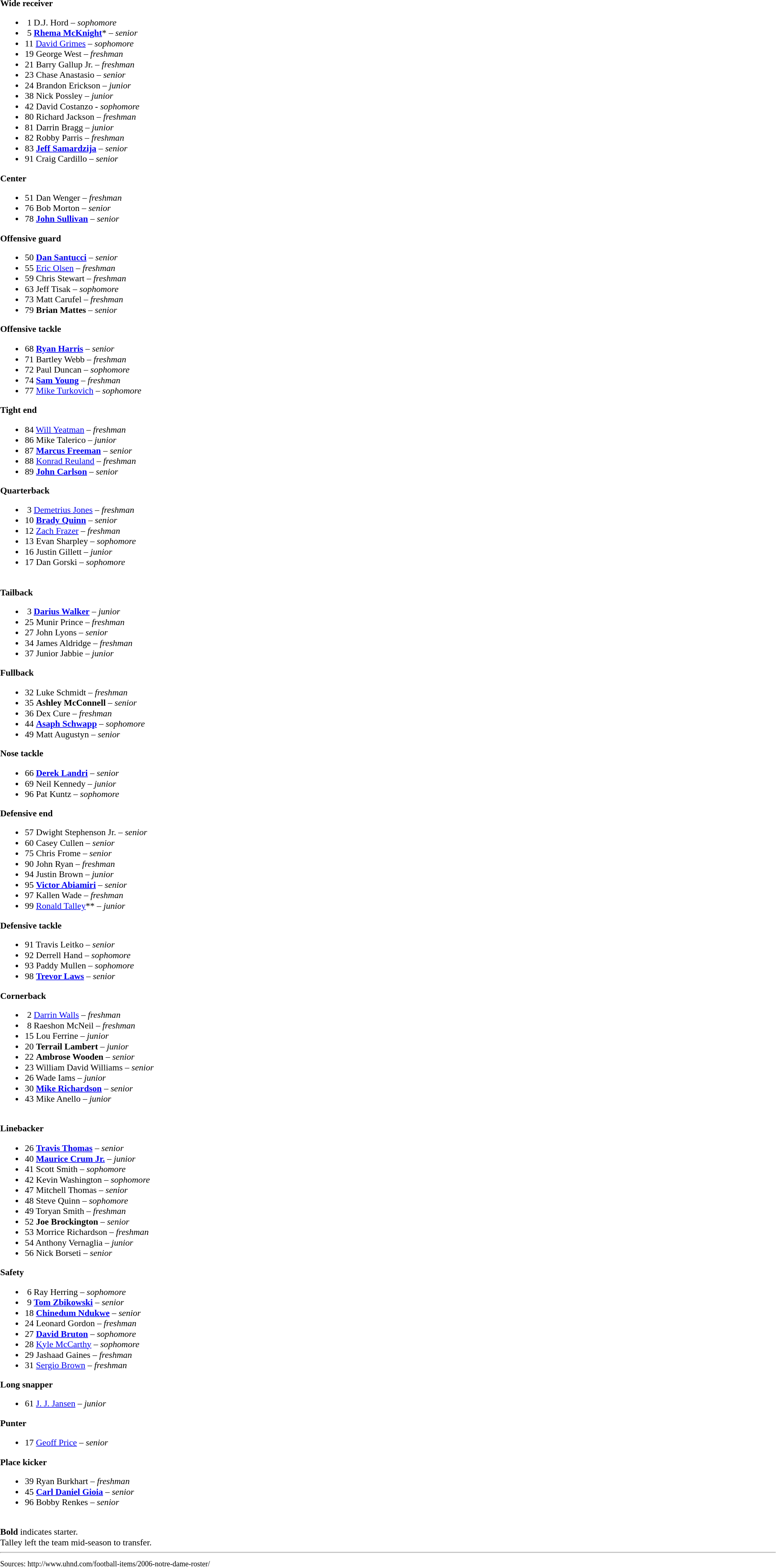<table class="toccolours" style="font-size:90%;width: 100%;">
<tr>
<td><br>
<br><strong>Wide receiver</strong><ul><li> 1  D.J. Hord – <em>sophomore</em></li><li> 5  <strong><a href='#'>Rhema McKnight</a></strong>* – <em>senior</em></li><li>11  <a href='#'>David Grimes</a> – <em>sophomore</em></li><li>19  George West – <em>freshman</em></li><li>21  Barry Gallup Jr. – <em>freshman</em></li><li>23  Chase Anastasio – <em>senior</em></li><li>24  Brandon Erickson – <em>junior</em></li><li>38  Nick Possley – <em>junior</em></li><li>42  David Costanzo - <em>sophomore</em></li><li>80  Richard Jackson – <em>freshman</em></li><li>81  Darrin Bragg – <em>junior</em></li><li>82  Robby Parris – <em>freshman</em></li><li>83  <strong><a href='#'>Jeff Samardzija</a></strong> – <em>senior</em></li><li>91  Craig Cardillo – <em>senior</em></li></ul><strong>Center</strong><ul><li>51  Dan Wenger – <em>freshman</em></li><li>76  Bob Morton – <em>senior</em></li><li>78  <strong><a href='#'>John Sullivan</a></strong> – <em>senior</em></li></ul><strong>Offensive guard</strong><ul><li>50  <strong><a href='#'>Dan Santucci</a></strong> – <em>senior</em></li><li>55  <a href='#'>Eric Olsen</a> – <em>freshman</em></li><li>59  Chris Stewart – <em>freshman</em></li><li>63  Jeff Tisak – <em>sophomore</em></li><li>73  Matt Carufel – <em>freshman</em></li><li>79  <strong>Brian Mattes</strong> – <em>senior</em></li></ul><strong>Offensive tackle</strong><ul><li>68 <strong><a href='#'>Ryan Harris</a></strong> – <em>senior</em></li><li>71  Bartley Webb – <em>freshman</em></li><li>72  Paul Duncan – <em>sophomore</em></li><li>74  <strong><a href='#'>Sam Young</a></strong> – <em>freshman</em></li><li>77  <a href='#'>Mike Turkovich</a> – <em>sophomore</em></li></ul><strong>Tight end</strong><ul><li>84  <a href='#'>Will Yeatman</a> – <em>freshman</em></li><li>86  Mike Talerico – <em>junior</em></li><li>87  <strong><a href='#'>Marcus Freeman</a></strong> – <em>senior</em></li><li>88  <a href='#'>Konrad Reuland</a> – <em>freshman</em></li><li>89  <strong><a href='#'>John Carlson</a></strong> – <em>senior</em></li></ul><strong>Quarterback</strong><ul><li> 3  <a href='#'>Demetrius Jones</a> – <em>freshman</em></li><li>10  <strong><a href='#'>Brady Quinn</a></strong> – <em>senior</em></li><li>12  <a href='#'>Zach Frazer</a> – <em>freshman</em></li><li>13  Evan Sharpley – <em>sophomore</em></li><li>16  Justin Gillett – <em>junior</em></li><li>17  Dan Gorski – <em>sophomore</em></li></ul><br><strong>Tailback</strong><ul><li> 3  <strong><a href='#'>Darius Walker</a></strong> – <em>junior</em></li><li>25  Munir Prince – <em>freshman</em></li><li>27  John Lyons – <em>senior</em></li><li>34  James Aldridge – <em>freshman</em></li><li>37  Junior Jabbie – <em>junior</em></li></ul><strong>Fullback</strong><ul><li>32  Luke Schmidt – <em>freshman</em></li><li>35  <strong>Ashley McConnell</strong> – <em>senior</em></li><li>36  Dex Cure – <em>freshman</em></li><li>44  <strong><a href='#'>Asaph Schwapp</a></strong> – <em>sophomore</em></li><li>49  Matt Augustyn – <em>senior</em></li></ul><strong>Nose tackle</strong><ul><li>66  <strong><a href='#'>Derek Landri</a></strong> – <em>senior</em></li><li>69  Neil Kennedy – <em>junior</em></li><li>96  Pat Kuntz – <em>sophomore</em></li></ul><strong>Defensive end</strong><ul><li>57  Dwight Stephenson Jr. – <em>senior</em></li><li>60  Casey Cullen – <em>senior</em></li><li>75  Chris Frome – <em>senior</em></li><li>90  John Ryan – <em>freshman</em></li><li>94  Justin Brown – <em>junior</em></li><li>95  <strong><a href='#'>Victor Abiamiri</a></strong> – <em>senior</em></li><li>97  Kallen Wade – <em>freshman</em></li><li>99  <a href='#'>Ronald Talley</a>** – <em>junior</em></li></ul><strong>Defensive tackle</strong><ul><li>91  Travis Leitko – <em>senior</em></li><li>92  Derrell Hand – <em>sophomore</em></li><li>93  Paddy Mullen – <em>sophomore</em></li><li>98  <strong><a href='#'>Trevor Laws</a></strong> – <em>senior</em></li></ul><strong>Cornerback</strong><ul><li> 2  <a href='#'>Darrin Walls</a> – <em>freshman</em></li><li> 8  Raeshon McNeil – <em>freshman</em></li><li>15  Lou Ferrine – <em>junior</em></li><li>20  <strong>Terrail Lambert</strong> – <em>junior</em></li><li>22  <strong>Ambrose Wooden</strong> – <em>senior</em></li><li>23  William David Williams – <em>senior</em></li><li>26  Wade Iams – <em>junior</em></li><li>30  <strong><a href='#'>Mike Richardson</a></strong> – <em>senior</em></li><li>43  Mike Anello – <em>junior</em></li></ul><br><strong>Linebacker</strong><ul><li>26  <strong><a href='#'>Travis Thomas</a></strong> – <em>senior</em></li><li>40  <strong><a href='#'>Maurice Crum Jr.</a></strong> – <em>junior</em></li><li>41  Scott Smith – <em>sophomore</em></li><li>42  Kevin Washington – <em>sophomore</em></li><li>47  Mitchell Thomas – <em>senior</em></li><li>48  Steve Quinn – <em>sophomore</em></li><li>49  Toryan Smith – <em>freshman</em></li><li>52  <strong>Joe Brockington</strong> – <em>senior</em></li><li>53  Morrice Richardson – <em>freshman</em></li><li>54  Anthony Vernaglia – <em>junior</em></li><li>56  Nick Borseti – <em>senior</em></li></ul><strong>Safety</strong><ul><li> 6  Ray Herring – <em>sophomore</em></li><li> 9  <strong><a href='#'>Tom Zbikowski</a></strong> – <em>senior</em></li><li>18  <strong><a href='#'>Chinedum Ndukwe</a></strong> – <em>senior</em></li><li>24  Leonard Gordon – <em>freshman</em></li><li>27  <strong><a href='#'>David Bruton</a></strong> – <em>sophomore</em></li><li>28  <a href='#'>Kyle McCarthy</a> – <em>sophomore</em></li><li>29  Jashaad Gaines – <em>freshman</em></li><li>31  <a href='#'>Sergio Brown</a> – <em>freshman</em></li></ul><strong>Long snapper</strong><ul><li>61  <a href='#'>J. J. Jansen</a> – <em>junior</em></li></ul><strong>Punter</strong><ul><li>17  <a href='#'>Geoff Price</a> – <em>senior</em></li></ul><strong>Place kicker</strong><ul><li>39  Ryan Burkhart – <em>freshman</em></li><li>45  <strong><a href='#'>Carl Daniel Gioia</a></strong> – <em>senior</em></li><li>96  Bobby Renkes – <em>senior</em></li></ul><br><strong>Bold</strong> indicates starter.<br>Talley left the team mid-season to transfer.<br><hr><small>Sources: http://www.uhnd.com/football-items/2006-notre-dame-roster/</small></td>
</tr>
</table>
